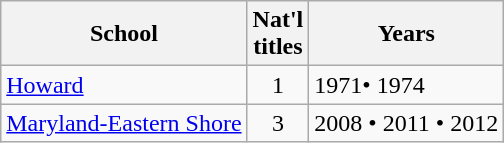<table class="wikitable">
<tr>
<th>School</th>
<th>Nat'l<br>titles</th>
<th>Years</th>
</tr>
<tr>
<td><a href='#'>Howard</a></td>
<td align=center>1</td>
<td>1971• 1974</td>
</tr>
<tr>
<td><a href='#'>Maryland-Eastern Shore</a></td>
<td align=center>3</td>
<td>2008 • 2011 • 2012</td>
</tr>
</table>
